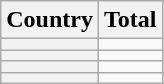<table class="sortable wikitable plainrowheaders">
<tr>
<th scope="col">Country</th>
<th scope="col">Total</th>
</tr>
<tr>
<th scope="row"></th>
<td align="center"></td>
</tr>
<tr>
<th scope="row"></th>
<td align="center"></td>
</tr>
<tr>
<th scope="row"></th>
<td align="center"></td>
</tr>
<tr>
<th scope="row"></th>
<td align="center"></td>
</tr>
</table>
